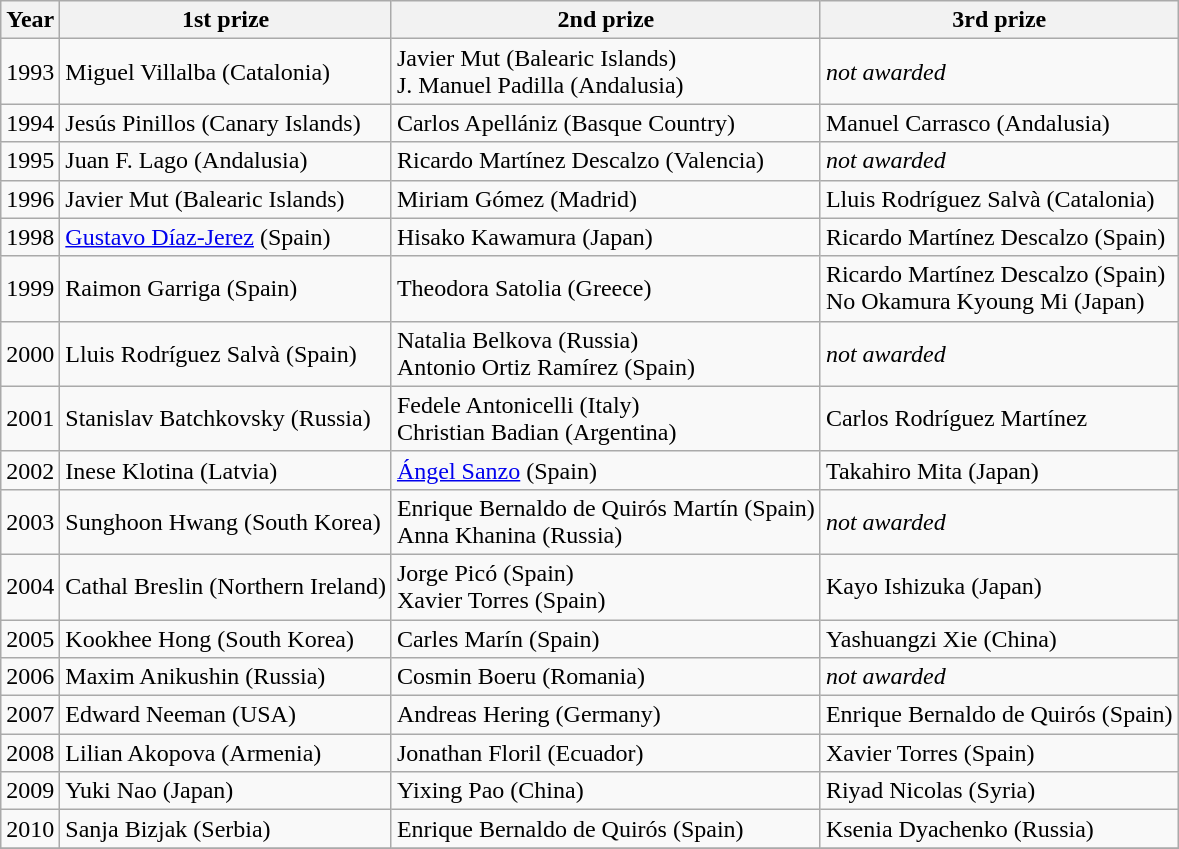<table class="wikitable">
<tr>
<th>Year</th>
<th>1st prize</th>
<th>2nd prize</th>
<th>3rd prize</th>
</tr>
<tr>
<td>1993</td>
<td>Miguel Villalba (Catalonia)</td>
<td>Javier Mut (Balearic Islands)<br>J. Manuel Padilla (Andalusia)</td>
<td><em>not awarded</em></td>
</tr>
<tr>
<td>1994</td>
<td>Jesús Pinillos (Canary Islands)</td>
<td>Carlos Apellániz (Basque Country)</td>
<td>Manuel Carrasco (Andalusia)</td>
</tr>
<tr>
<td>1995</td>
<td>Juan F. Lago (Andalusia)</td>
<td>Ricardo Martínez Descalzo (Valencia)</td>
<td><em>not awarded</em></td>
</tr>
<tr>
<td>1996</td>
<td>Javier Mut (Balearic Islands)</td>
<td>Miriam Gómez (Madrid)</td>
<td>Lluis Rodríguez Salvà (Catalonia)</td>
</tr>
<tr>
<td>1998</td>
<td><a href='#'>Gustavo Díaz-Jerez</a> (Spain)</td>
<td>Hisako Kawamura (Japan)</td>
<td>Ricardo Martínez Descalzo (Spain)</td>
</tr>
<tr>
<td>1999</td>
<td>Raimon Garriga (Spain)</td>
<td>Theodora Satolia (Greece)</td>
<td>Ricardo Martínez Descalzo (Spain)<br>No Okamura Kyoung Mi (Japan)</td>
</tr>
<tr>
<td>2000</td>
<td>Lluis Rodríguez Salvà (Spain)</td>
<td>Natalia Belkova (Russia)<br>Antonio Ortiz Ramírez (Spain)</td>
<td><em>not awarded</em></td>
</tr>
<tr>
<td>2001</td>
<td>Stanislav Batchkovsky (Russia)</td>
<td>Fedele Antonicelli (Italy)<br>Christian Badian (Argentina)</td>
<td> Carlos Rodríguez Martínez</td>
</tr>
<tr>
<td>2002</td>
<td>Inese Klotina (Latvia)</td>
<td><a href='#'>Ángel Sanzo</a> (Spain)</td>
<td>Takahiro Mita (Japan)</td>
</tr>
<tr>
<td>2003</td>
<td>Sunghoon Hwang (South Korea)</td>
<td>Enrique Bernaldo de Quirós Martín (Spain)<br>Anna Khanina (Russia)</td>
<td><em>not awarded</em></td>
</tr>
<tr>
<td>2004</td>
<td>Cathal Breslin (Northern Ireland)</td>
<td>Jorge Picó (Spain)<br>Xavier Torres (Spain)</td>
<td>Kayo Ishizuka (Japan)</td>
</tr>
<tr>
<td>2005</td>
<td>Kookhee Hong (South Korea)</td>
<td>Carles Marín (Spain)</td>
<td>Yashuangzi Xie (China)</td>
</tr>
<tr>
<td>2006</td>
<td>Maxim Anikushin (Russia)</td>
<td>Cosmin Boeru (Romania)</td>
<td><em>not awarded</em></td>
</tr>
<tr>
<td>2007</td>
<td>Edward Neeman (USA)</td>
<td>Andreas Hering (Germany)</td>
<td>Enrique Bernaldo de Quirós (Spain)</td>
</tr>
<tr>
<td>2008</td>
<td>Lilian Akopova (Armenia)</td>
<td>Jonathan Floril (Ecuador)</td>
<td>Xavier Torres (Spain)</td>
</tr>
<tr>
<td>2009</td>
<td>Yuki Nao (Japan)</td>
<td>Yixing Pao (China)</td>
<td>Riyad Nicolas (Syria)</td>
</tr>
<tr>
<td>2010</td>
<td>Sanja Bizjak (Serbia)</td>
<td>Enrique Bernaldo de Quirós (Spain)</td>
<td>Ksenia Dyachenko (Russia)</td>
</tr>
<tr>
</tr>
</table>
